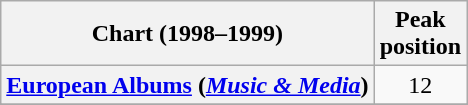<table class="wikitable sortable plainrowheaders" style="text-align:center">
<tr>
<th scope="col">Chart (1998–1999)</th>
<th scope="col">Peak<br>position</th>
</tr>
<tr>
<th scope="row"><a href='#'>European Albums</a> (<em><a href='#'>Music & Media</a></em>)</th>
<td>12</td>
</tr>
<tr>
</tr>
<tr>
</tr>
<tr>
</tr>
<tr>
</tr>
</table>
